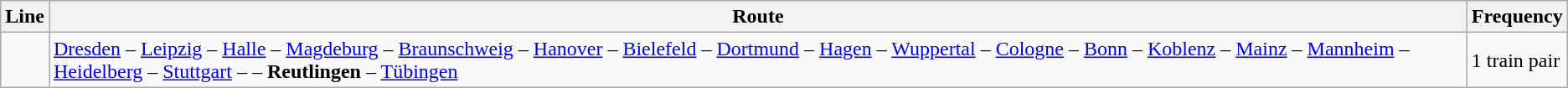<table class="wikitable">
<tr>
<th>Line</th>
<th>Route</th>
<th>Frequency</th>
</tr>
<tr>
<td></td>
<td><a href='#'>Dresden</a> –  <a href='#'>Leipzig</a> – <a href='#'>Halle</a> – <a href='#'>Magdeburg</a> – <a href='#'>Braunschweig</a> – <a href='#'>Hanover</a> – <a href='#'>Bielefeld</a> – <a href='#'>Dortmund</a> – <a href='#'>Hagen</a> – <a href='#'>Wuppertal</a> – <a href='#'>Cologne</a> – <a href='#'>Bonn</a> – <a href='#'>Koblenz</a> – <a href='#'>Mainz</a> – <a href='#'>Mannheim</a> – <a href='#'>Heidelberg</a> – <a href='#'>Stuttgart</a> –  – <strong>Reutlingen</strong> – <a href='#'>Tübingen</a></td>
<td>1 train pair</td>
</tr>
</table>
